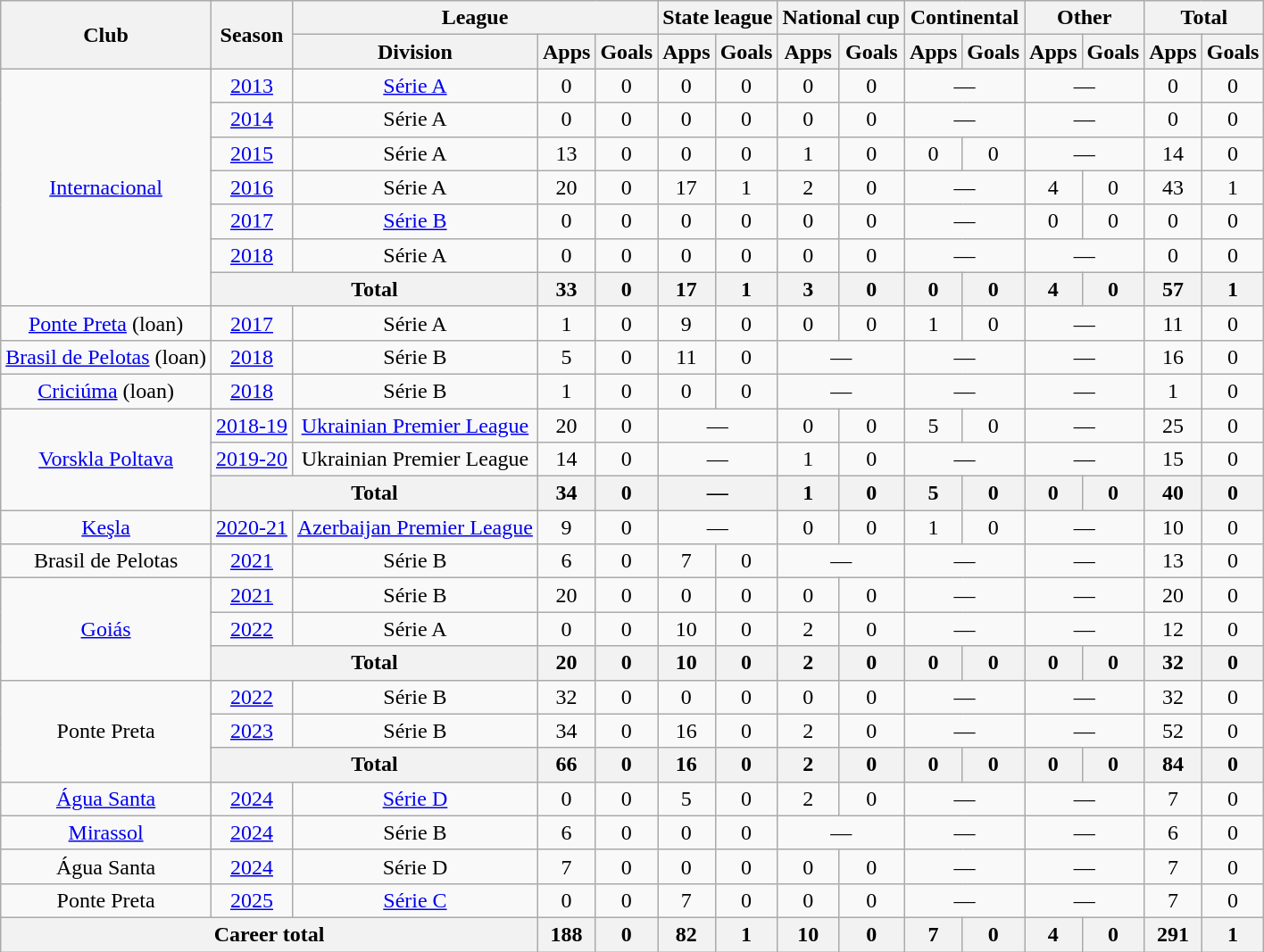<table class="wikitable" style="text-align:center">
<tr>
<th rowspan="2">Club</th>
<th rowspan="2">Season</th>
<th colspan="3">League</th>
<th colspan="2">State league</th>
<th colspan="2">National cup</th>
<th colspan="2">Continental</th>
<th colspan="2">Other</th>
<th colspan="2">Total</th>
</tr>
<tr>
<th>Division</th>
<th>Apps</th>
<th>Goals</th>
<th>Apps</th>
<th>Goals</th>
<th>Apps</th>
<th>Goals</th>
<th>Apps</th>
<th>Goals</th>
<th>Apps</th>
<th>Goals</th>
<th>Apps</th>
<th>Goals</th>
</tr>
<tr>
<td rowspan="7"><a href='#'>Internacional</a></td>
<td><a href='#'>2013</a></td>
<td><a href='#'>Série A</a></td>
<td>0</td>
<td>0</td>
<td>0</td>
<td>0</td>
<td>0</td>
<td>0</td>
<td colspan="2">—</td>
<td colspan="2">—</td>
<td>0</td>
<td>0</td>
</tr>
<tr>
<td><a href='#'>2014</a></td>
<td>Série A</td>
<td>0</td>
<td>0</td>
<td>0</td>
<td>0</td>
<td>0</td>
<td>0</td>
<td colspan="2">—</td>
<td colspan="2">—</td>
<td>0</td>
<td>0</td>
</tr>
<tr>
<td><a href='#'>2015</a></td>
<td>Série A</td>
<td>13</td>
<td>0</td>
<td>0</td>
<td>0</td>
<td>1</td>
<td>0</td>
<td>0</td>
<td>0</td>
<td colspan="2">—</td>
<td>14</td>
<td>0</td>
</tr>
<tr>
<td><a href='#'>2016</a></td>
<td>Série A</td>
<td>20</td>
<td>0</td>
<td>17</td>
<td>1</td>
<td>2</td>
<td>0</td>
<td colspan="2">—</td>
<td>4</td>
<td>0</td>
<td>43</td>
<td>1</td>
</tr>
<tr>
<td><a href='#'>2017</a></td>
<td><a href='#'>Série B</a></td>
<td>0</td>
<td>0</td>
<td>0</td>
<td>0</td>
<td>0</td>
<td>0</td>
<td colspan="2">—</td>
<td>0</td>
<td>0</td>
<td>0</td>
<td>0</td>
</tr>
<tr>
<td><a href='#'>2018</a></td>
<td>Série A</td>
<td>0</td>
<td>0</td>
<td>0</td>
<td>0</td>
<td>0</td>
<td>0</td>
<td colspan="2">—</td>
<td colspan="2">—</td>
<td>0</td>
<td>0</td>
</tr>
<tr>
<th colspan="2">Total</th>
<th>33</th>
<th>0</th>
<th>17</th>
<th>1</th>
<th>3</th>
<th>0</th>
<th>0</th>
<th>0</th>
<th>4</th>
<th>0</th>
<th>57</th>
<th>1</th>
</tr>
<tr>
<td><a href='#'>Ponte Preta</a> (loan)</td>
<td><a href='#'>2017</a></td>
<td>Série A</td>
<td>1</td>
<td>0</td>
<td>9</td>
<td>0</td>
<td>0</td>
<td>0</td>
<td>1</td>
<td>0</td>
<td colspan="2">—</td>
<td>11</td>
<td>0</td>
</tr>
<tr>
<td><a href='#'>Brasil de Pelotas</a> (loan)</td>
<td><a href='#'>2018</a></td>
<td>Série B</td>
<td>5</td>
<td>0</td>
<td>11</td>
<td>0</td>
<td colspan="2">—</td>
<td colspan="2">—</td>
<td colspan="2">—</td>
<td>16</td>
<td>0</td>
</tr>
<tr>
<td><a href='#'>Criciúma</a> (loan)</td>
<td><a href='#'>2018</a></td>
<td>Série B</td>
<td>1</td>
<td>0</td>
<td>0</td>
<td>0</td>
<td colspan="2">—</td>
<td colspan="2">—</td>
<td colspan="2">—</td>
<td>1</td>
<td>0</td>
</tr>
<tr>
<td rowspan="3"><a href='#'>Vorskla Poltava</a></td>
<td><a href='#'>2018-19</a></td>
<td><a href='#'>Ukrainian Premier League</a></td>
<td>20</td>
<td>0</td>
<td colspan="2">—</td>
<td>0</td>
<td>0</td>
<td>5</td>
<td>0</td>
<td colspan="2">—</td>
<td>25</td>
<td>0</td>
</tr>
<tr>
<td><a href='#'>2019-20</a></td>
<td>Ukrainian Premier League</td>
<td>14</td>
<td>0</td>
<td colspan="2">—</td>
<td>1</td>
<td>0</td>
<td colspan="2">—</td>
<td colspan="2">—</td>
<td>15</td>
<td>0</td>
</tr>
<tr>
<th colspan="2">Total</th>
<th>34</th>
<th>0</th>
<th colspan="2">—</th>
<th>1</th>
<th>0</th>
<th>5</th>
<th>0</th>
<th>0</th>
<th>0</th>
<th>40</th>
<th>0</th>
</tr>
<tr>
<td><a href='#'>Keşla</a></td>
<td><a href='#'>2020-21</a></td>
<td><a href='#'>Azerbaijan Premier League</a></td>
<td>9</td>
<td>0</td>
<td colspan="2">—</td>
<td>0</td>
<td>0</td>
<td>1</td>
<td>0</td>
<td colspan="2">—</td>
<td>10</td>
<td>0</td>
</tr>
<tr>
<td>Brasil de Pelotas</td>
<td><a href='#'>2021</a></td>
<td>Série B</td>
<td>6</td>
<td>0</td>
<td>7</td>
<td>0</td>
<td colspan="2">—</td>
<td colspan="2">—</td>
<td colspan="2">—</td>
<td>13</td>
<td>0</td>
</tr>
<tr>
<td rowspan="3"><a href='#'>Goiás</a></td>
<td><a href='#'>2021</a></td>
<td>Série B</td>
<td>20</td>
<td>0</td>
<td>0</td>
<td>0</td>
<td>0</td>
<td>0</td>
<td colspan="2">—</td>
<td colspan="2">—</td>
<td>20</td>
<td>0</td>
</tr>
<tr>
<td><a href='#'>2022</a></td>
<td>Série A</td>
<td>0</td>
<td>0</td>
<td>10</td>
<td>0</td>
<td>2</td>
<td>0</td>
<td colspan="2">—</td>
<td colspan="2">—</td>
<td>12</td>
<td>0</td>
</tr>
<tr>
<th colspan="2">Total</th>
<th>20</th>
<th>0</th>
<th>10</th>
<th>0</th>
<th>2</th>
<th>0</th>
<th>0</th>
<th>0</th>
<th>0</th>
<th>0</th>
<th>32</th>
<th>0</th>
</tr>
<tr>
<td rowspan="3">Ponte Preta</td>
<td><a href='#'>2022</a></td>
<td>Série B</td>
<td>32</td>
<td>0</td>
<td>0</td>
<td>0</td>
<td>0</td>
<td>0</td>
<td colspan="2">—</td>
<td colspan="2">—</td>
<td>32</td>
<td>0</td>
</tr>
<tr>
<td><a href='#'>2023</a></td>
<td>Série B</td>
<td>34</td>
<td>0</td>
<td>16</td>
<td>0</td>
<td>2</td>
<td>0</td>
<td colspan="2">—</td>
<td colspan="2">—</td>
<td>52</td>
<td>0</td>
</tr>
<tr>
<th colspan="2">Total</th>
<th>66</th>
<th>0</th>
<th>16</th>
<th>0</th>
<th>2</th>
<th>0</th>
<th>0</th>
<th>0</th>
<th>0</th>
<th>0</th>
<th>84</th>
<th>0</th>
</tr>
<tr>
<td><a href='#'>Água Santa</a></td>
<td><a href='#'>2024</a></td>
<td><a href='#'>Série D</a></td>
<td>0</td>
<td>0</td>
<td>5</td>
<td>0</td>
<td>2</td>
<td>0</td>
<td colspan="2">—</td>
<td colspan="2">—</td>
<td>7</td>
<td>0</td>
</tr>
<tr>
<td><a href='#'>Mirassol</a></td>
<td><a href='#'>2024</a></td>
<td>Série B</td>
<td>6</td>
<td>0</td>
<td>0</td>
<td>0</td>
<td colspan="2">—</td>
<td colspan="2">—</td>
<td colspan="2">—</td>
<td>6</td>
<td>0</td>
</tr>
<tr>
<td>Água Santa</td>
<td><a href='#'>2024</a></td>
<td>Série D</td>
<td>7</td>
<td>0</td>
<td>0</td>
<td>0</td>
<td>0</td>
<td>0</td>
<td colspan="2">—</td>
<td colspan="2">—</td>
<td>7</td>
<td>0</td>
</tr>
<tr>
<td>Ponte Preta</td>
<td><a href='#'>2025</a></td>
<td><a href='#'>Série C</a></td>
<td>0</td>
<td>0</td>
<td>7</td>
<td>0</td>
<td>0</td>
<td>0</td>
<td colspan="2">—</td>
<td colspan="2">—</td>
<td>7</td>
<td>0</td>
</tr>
<tr>
<th colspan="3">Career total</th>
<th>188</th>
<th>0</th>
<th>82</th>
<th>1</th>
<th>10</th>
<th>0</th>
<th>7</th>
<th>0</th>
<th>4</th>
<th>0</th>
<th>291</th>
<th>1</th>
</tr>
</table>
